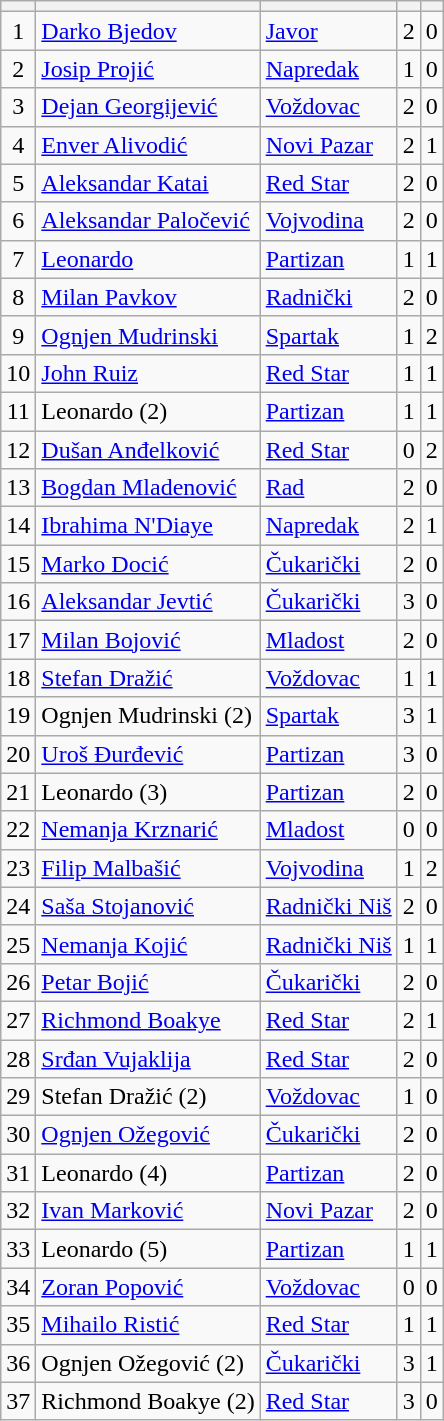<table class="wikitable">
<tr>
<th></th>
<th></th>
<th></th>
<th></th>
<th></th>
</tr>
<tr>
<td style="text-align:center;">1</td>
<td> <a href='#'>Darko Bjedov</a></td>
<td><a href='#'>Javor</a></td>
<td style="text-align:center;">2</td>
<td style="text-align:center;">0</td>
</tr>
<tr>
<td style="text-align:center;">2</td>
<td> <a href='#'>Josip Projić</a></td>
<td><a href='#'>Napredak</a></td>
<td style="text-align:center;">1</td>
<td style="text-align:center;">0</td>
</tr>
<tr>
<td style="text-align:center;">3</td>
<td> <a href='#'>Dejan Georgijević</a></td>
<td><a href='#'>Voždovac</a></td>
<td style="text-align:center;">2</td>
<td style="text-align:center;">0</td>
</tr>
<tr>
<td style="text-align:center;">4</td>
<td> <a href='#'>Enver Alivodić</a></td>
<td><a href='#'>Novi Pazar</a></td>
<td style="text-align:center;">2</td>
<td style="text-align:center;">1</td>
</tr>
<tr>
<td style="text-align:center;">5</td>
<td> <a href='#'>Aleksandar Katai</a></td>
<td><a href='#'>Red Star</a></td>
<td style="text-align:center;">2</td>
<td style="text-align:center;">0</td>
</tr>
<tr>
<td style="text-align:center;">6</td>
<td> <a href='#'>Aleksandar Paločević</a></td>
<td><a href='#'>Vojvodina</a></td>
<td style="text-align:center;">2</td>
<td style="text-align:center;">0</td>
</tr>
<tr>
<td style="text-align:center;">7</td>
<td> <a href='#'>Leonardo</a></td>
<td><a href='#'>Partizan</a></td>
<td style="text-align:center;">1</td>
<td style="text-align:center;">1</td>
</tr>
<tr>
<td style="text-align:center;">8</td>
<td> <a href='#'>Milan Pavkov</a></td>
<td><a href='#'>Radnički</a></td>
<td style="text-align:center;">2</td>
<td style="text-align:center;">0</td>
</tr>
<tr>
<td style="text-align:center;">9</td>
<td> <a href='#'>Ognjen Mudrinski</a></td>
<td><a href='#'>Spartak</a></td>
<td style="text-align:center;">1</td>
<td style="text-align:center;">2</td>
</tr>
<tr>
<td style="text-align:center;">10</td>
<td> <a href='#'>John Ruiz</a></td>
<td><a href='#'>Red Star</a></td>
<td style="text-align:center;">1</td>
<td style="text-align:center;">1</td>
</tr>
<tr>
<td style="text-align:center;">11</td>
<td> Leonardo (2)</td>
<td><a href='#'>Partizan</a></td>
<td style="text-align:center;">1</td>
<td style="text-align:center;">1</td>
</tr>
<tr>
<td style="text-align:center;">12</td>
<td> <a href='#'>Dušan Anđelković</a></td>
<td><a href='#'>Red Star</a></td>
<td style="text-align:center;">0</td>
<td style="text-align:center;">2</td>
</tr>
<tr>
<td style="text-align:center;">13</td>
<td> <a href='#'>Bogdan Mladenović</a></td>
<td><a href='#'>Rad</a></td>
<td style="text-align:center;">2</td>
<td style="text-align:center;">0</td>
</tr>
<tr>
<td style="text-align:center;">14</td>
<td> <a href='#'>Ibrahima N'Diaye</a></td>
<td><a href='#'>Napredak</a></td>
<td style="text-align:center;">2</td>
<td style="text-align:center;">1</td>
</tr>
<tr>
<td style="text-align:center;">15</td>
<td> <a href='#'>Marko Docić</a></td>
<td><a href='#'>Čukarički</a></td>
<td style="text-align:center;">2</td>
<td style="text-align:center;">0</td>
</tr>
<tr>
<td style="text-align:center;">16</td>
<td> <a href='#'>Aleksandar Jevtić</a></td>
<td><a href='#'>Čukarički</a></td>
<td style="text-align:center;">3</td>
<td style="text-align:center;">0</td>
</tr>
<tr>
<td style="text-align:center;">17</td>
<td> <a href='#'>Milan Bojović</a></td>
<td><a href='#'>Mladost</a></td>
<td style="text-align:center;">2</td>
<td style="text-align:center;">0</td>
</tr>
<tr>
<td style="text-align:center;">18</td>
<td> <a href='#'>Stefan Dražić</a></td>
<td><a href='#'>Voždovac</a></td>
<td style="text-align:center;">1</td>
<td style="text-align:center;">1</td>
</tr>
<tr>
<td style="text-align:center;">19</td>
<td> Ognjen Mudrinski (2)</td>
<td><a href='#'>Spartak</a></td>
<td style="text-align:center;">3</td>
<td style="text-align:center;">1</td>
</tr>
<tr>
<td style="text-align:center;">20</td>
<td> <a href='#'>Uroš Đurđević</a></td>
<td><a href='#'>Partizan</a></td>
<td style="text-align:center;">3</td>
<td style="text-align:center;">0</td>
</tr>
<tr>
<td style="text-align:center;">21</td>
<td> Leonardo (3)</td>
<td><a href='#'>Partizan</a></td>
<td style="text-align:center;">2</td>
<td style="text-align:center;">0</td>
</tr>
<tr>
<td style="text-align:center;">22</td>
<td> <a href='#'>Nemanja Krznarić</a></td>
<td><a href='#'>Mladost</a></td>
<td style="text-align:center;">0</td>
<td style="text-align:center;">0</td>
</tr>
<tr>
<td style="text-align:center;">23</td>
<td> <a href='#'>Filip Malbašić</a></td>
<td><a href='#'>Vojvodina</a></td>
<td style="text-align:center;">1</td>
<td style="text-align:center;">2</td>
</tr>
<tr>
<td style="text-align:center;">24</td>
<td> <a href='#'>Saša Stojanović</a></td>
<td><a href='#'>Radnički Niš</a></td>
<td style="text-align:center;">2</td>
<td style="text-align:center;">0</td>
</tr>
<tr>
<td style="text-align:center;">25</td>
<td> <a href='#'>Nemanja Kojić</a></td>
<td><a href='#'>Radnički Niš</a></td>
<td style="text-align:center;">1</td>
<td style="text-align:center;">1</td>
</tr>
<tr>
<td style="text-align:center;">26</td>
<td> <a href='#'>Petar Bojić</a></td>
<td><a href='#'>Čukarički</a></td>
<td style="text-align:center;">2</td>
<td style="text-align:center;">0</td>
</tr>
<tr>
<td style="text-align:center;">27</td>
<td> <a href='#'>Richmond Boakye</a></td>
<td><a href='#'>Red Star</a></td>
<td style="text-align:center;">2</td>
<td style="text-align:center;">1</td>
</tr>
<tr>
<td style="text-align:center;">28</td>
<td> <a href='#'>Srđan Vujaklija</a></td>
<td><a href='#'>Red Star</a></td>
<td style="text-align:center;">2</td>
<td style="text-align:center;">0</td>
</tr>
<tr>
<td style="text-align:center;">29</td>
<td> Stefan Dražić (2) </td>
<td><a href='#'>Voždovac</a></td>
<td style="text-align:center;">1</td>
<td style="text-align:center;">0</td>
</tr>
<tr>
<td style="text-align:center;">30</td>
<td> <a href='#'>Ognjen Ožegović</a></td>
<td><a href='#'>Čukarički</a></td>
<td style="text-align:center;">2</td>
<td style="text-align:center;">0</td>
</tr>
<tr>
<td style="text-align:center;">31</td>
<td> Leonardo (4)</td>
<td><a href='#'>Partizan</a></td>
<td style="text-align:center;">2</td>
<td style="text-align:center;">0</td>
</tr>
<tr>
<td style="text-align:center;">32</td>
<td> <a href='#'>Ivan Marković</a></td>
<td><a href='#'>Novi Pazar</a></td>
<td style="text-align:center;">2</td>
<td style="text-align:center;">0</td>
</tr>
<tr>
<td style="text-align:center;">33</td>
<td> Leonardo (5)</td>
<td><a href='#'>Partizan</a></td>
<td style="text-align:center;">1</td>
<td style="text-align:center;">1</td>
</tr>
<tr>
<td style="text-align:center;">34</td>
<td> <a href='#'>Zoran Popović</a></td>
<td><a href='#'>Voždovac</a></td>
<td style="text-align:center;">0</td>
<td style="text-align:center;">0</td>
</tr>
<tr>
<td style="text-align:center;">35</td>
<td> <a href='#'>Mihailo Ristić</a></td>
<td><a href='#'>Red Star</a></td>
<td style="text-align:center;">1</td>
<td style="text-align:center;">1</td>
</tr>
<tr>
<td style="text-align:center;">36</td>
<td> Ognjen Ožegović (2) </td>
<td><a href='#'>Čukarički</a></td>
<td style="text-align:center;">3</td>
<td style="text-align:center;">1</td>
</tr>
<tr>
<td style="text-align:center;">37</td>
<td> Richmond Boakye (2)</td>
<td><a href='#'>Red Star</a></td>
<td style="text-align:center;">3</td>
<td style="text-align:center;">0</td>
</tr>
</table>
